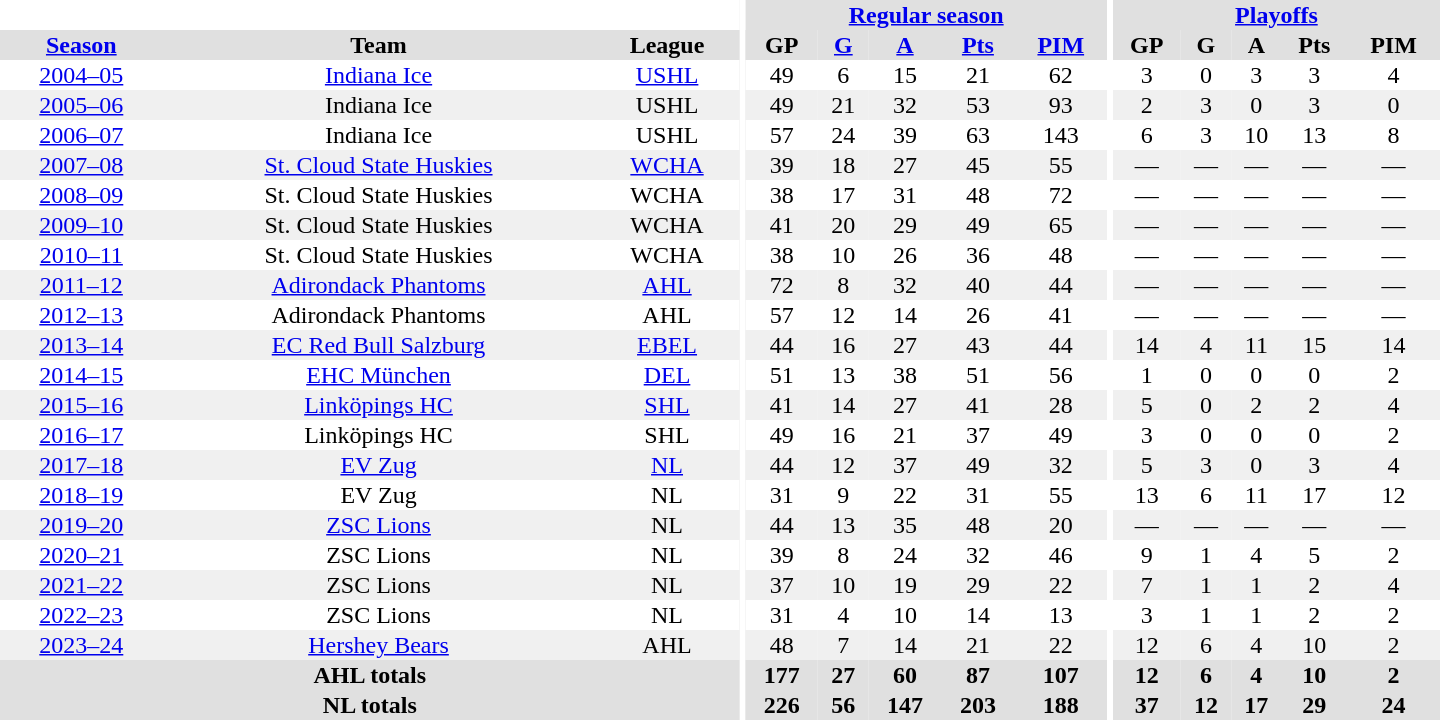<table border="0" cellpadding="1" cellspacing="0" style="text-align:center; width:60em">
<tr bgcolor="#e0e0e0">
<th colspan="3" bgcolor="#ffffff"></th>
<th rowspan="99" bgcolor="#ffffff"></th>
<th colspan="5"><a href='#'>Regular season</a></th>
<th rowspan="99" bgcolor="#ffffff"></th>
<th colspan="5"><a href='#'>Playoffs</a></th>
</tr>
<tr bgcolor="#e0e0e0">
<th><a href='#'>Season</a></th>
<th>Team</th>
<th>League</th>
<th>GP</th>
<th><a href='#'>G</a></th>
<th><a href='#'>A</a></th>
<th><a href='#'>Pts</a></th>
<th><a href='#'>PIM</a></th>
<th>GP</th>
<th>G</th>
<th>A</th>
<th>Pts</th>
<th>PIM</th>
</tr>
<tr>
<td><a href='#'>2004–05</a></td>
<td><a href='#'>Indiana Ice</a></td>
<td><a href='#'>USHL</a></td>
<td>49</td>
<td>6</td>
<td>15</td>
<td>21</td>
<td>62</td>
<td>3</td>
<td>0</td>
<td>3</td>
<td>3</td>
<td>4</td>
</tr>
<tr bgcolor="#f0f0f0">
<td><a href='#'>2005–06</a></td>
<td>Indiana Ice</td>
<td>USHL</td>
<td>49</td>
<td>21</td>
<td>32</td>
<td>53</td>
<td>93</td>
<td>2</td>
<td>3</td>
<td>0</td>
<td>3</td>
<td>0</td>
</tr>
<tr>
<td><a href='#'>2006–07</a></td>
<td>Indiana Ice</td>
<td>USHL</td>
<td>57</td>
<td>24</td>
<td>39</td>
<td>63</td>
<td>143</td>
<td>6</td>
<td>3</td>
<td>10</td>
<td>13</td>
<td>8</td>
</tr>
<tr bgcolor="#f0f0f0">
<td><a href='#'>2007–08</a></td>
<td><a href='#'>St. Cloud State Huskies</a></td>
<td><a href='#'>WCHA</a></td>
<td>39</td>
<td>18</td>
<td>27</td>
<td>45</td>
<td>55</td>
<td>—</td>
<td>—</td>
<td>—</td>
<td>—</td>
<td>—</td>
</tr>
<tr>
<td><a href='#'>2008–09</a></td>
<td>St. Cloud State Huskies</td>
<td>WCHA</td>
<td>38</td>
<td>17</td>
<td>31</td>
<td>48</td>
<td>72</td>
<td>—</td>
<td>—</td>
<td>—</td>
<td>—</td>
<td>—</td>
</tr>
<tr bgcolor="#f0f0f0">
<td><a href='#'>2009–10</a></td>
<td>St. Cloud State Huskies</td>
<td>WCHA</td>
<td>41</td>
<td>20</td>
<td>29</td>
<td>49</td>
<td>65</td>
<td>—</td>
<td>—</td>
<td>—</td>
<td>—</td>
<td>—</td>
</tr>
<tr>
<td><a href='#'>2010–11</a></td>
<td>St. Cloud State Huskies</td>
<td>WCHA</td>
<td>38</td>
<td>10</td>
<td>26</td>
<td>36</td>
<td>48</td>
<td>—</td>
<td>—</td>
<td>—</td>
<td>—</td>
<td>—</td>
</tr>
<tr bgcolor="#f0f0f0">
<td><a href='#'>2011–12</a></td>
<td><a href='#'>Adirondack Phantoms</a></td>
<td><a href='#'>AHL</a></td>
<td>72</td>
<td>8</td>
<td>32</td>
<td>40</td>
<td>44</td>
<td>—</td>
<td>—</td>
<td>—</td>
<td>—</td>
<td>—</td>
</tr>
<tr>
<td><a href='#'>2012–13</a></td>
<td>Adirondack Phantoms</td>
<td>AHL</td>
<td>57</td>
<td>12</td>
<td>14</td>
<td>26</td>
<td>41</td>
<td>—</td>
<td>—</td>
<td>—</td>
<td>—</td>
<td>—</td>
</tr>
<tr bgcolor="#f0f0f0">
<td><a href='#'>2013–14</a></td>
<td><a href='#'>EC Red Bull Salzburg</a></td>
<td><a href='#'>EBEL</a></td>
<td>44</td>
<td>16</td>
<td>27</td>
<td>43</td>
<td>44</td>
<td>14</td>
<td>4</td>
<td>11</td>
<td>15</td>
<td>14</td>
</tr>
<tr>
<td><a href='#'>2014–15</a></td>
<td><a href='#'>EHC München</a></td>
<td><a href='#'>DEL</a></td>
<td>51</td>
<td>13</td>
<td>38</td>
<td>51</td>
<td>56</td>
<td>1</td>
<td>0</td>
<td>0</td>
<td>0</td>
<td>2</td>
</tr>
<tr bgcolor="#f0f0f0">
<td><a href='#'>2015–16</a></td>
<td><a href='#'>Linköpings HC</a></td>
<td><a href='#'>SHL</a></td>
<td>41</td>
<td>14</td>
<td>27</td>
<td>41</td>
<td>28</td>
<td>5</td>
<td>0</td>
<td>2</td>
<td>2</td>
<td>4</td>
</tr>
<tr>
<td><a href='#'>2016–17</a></td>
<td>Linköpings HC</td>
<td>SHL</td>
<td>49</td>
<td>16</td>
<td>21</td>
<td>37</td>
<td>49</td>
<td>3</td>
<td>0</td>
<td>0</td>
<td>0</td>
<td>2</td>
</tr>
<tr bgcolor="#f0f0f0">
<td><a href='#'>2017–18</a></td>
<td><a href='#'>EV Zug</a></td>
<td><a href='#'>NL</a></td>
<td>44</td>
<td>12</td>
<td>37</td>
<td>49</td>
<td>32</td>
<td>5</td>
<td>3</td>
<td>0</td>
<td>3</td>
<td>4</td>
</tr>
<tr>
<td><a href='#'>2018–19</a></td>
<td>EV Zug</td>
<td>NL</td>
<td>31</td>
<td>9</td>
<td>22</td>
<td>31</td>
<td>55</td>
<td>13</td>
<td>6</td>
<td>11</td>
<td>17</td>
<td>12</td>
</tr>
<tr bgcolor="#f0f0f0">
<td><a href='#'>2019–20</a></td>
<td><a href='#'>ZSC Lions</a></td>
<td>NL</td>
<td>44</td>
<td>13</td>
<td>35</td>
<td>48</td>
<td>20</td>
<td>—</td>
<td>—</td>
<td>—</td>
<td>—</td>
<td>—</td>
</tr>
<tr>
<td><a href='#'>2020–21</a></td>
<td>ZSC Lions</td>
<td>NL</td>
<td>39</td>
<td>8</td>
<td>24</td>
<td>32</td>
<td>46</td>
<td>9</td>
<td>1</td>
<td>4</td>
<td>5</td>
<td>2</td>
</tr>
<tr bgcolor="#f0f0f0">
<td><a href='#'>2021–22</a></td>
<td>ZSC Lions</td>
<td>NL</td>
<td>37</td>
<td>10</td>
<td>19</td>
<td>29</td>
<td>22</td>
<td>7</td>
<td>1</td>
<td>1</td>
<td>2</td>
<td>4</td>
</tr>
<tr>
<td><a href='#'>2022–23</a></td>
<td>ZSC Lions</td>
<td>NL</td>
<td>31</td>
<td>4</td>
<td>10</td>
<td>14</td>
<td>13</td>
<td>3</td>
<td>1</td>
<td>1</td>
<td>2</td>
<td>2</td>
</tr>
<tr bgcolor="#f0f0f0">
<td><a href='#'>2023–24</a></td>
<td><a href='#'>Hershey Bears</a></td>
<td>AHL</td>
<td>48</td>
<td>7</td>
<td>14</td>
<td>21</td>
<td>22</td>
<td>12</td>
<td>6</td>
<td>4</td>
<td>10</td>
<td>2</td>
</tr>
<tr bgcolor="#e0e0e0">
<th colspan="3">AHL totals</th>
<th>177</th>
<th>27</th>
<th>60</th>
<th>87</th>
<th>107</th>
<th>12</th>
<th>6</th>
<th>4</th>
<th>10</th>
<th>2</th>
</tr>
<tr bgcolor="#e0e0e0">
<th colspan="3">NL totals</th>
<th>226</th>
<th>56</th>
<th>147</th>
<th>203</th>
<th>188</th>
<th>37</th>
<th>12</th>
<th>17</th>
<th>29</th>
<th>24</th>
</tr>
</table>
